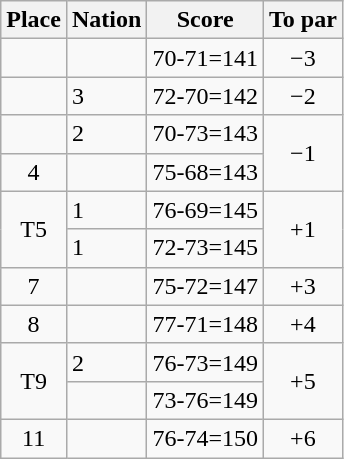<table class="wikitable">
<tr>
<th>Place</th>
<th>Nation</th>
<th>Score</th>
<th>To par</th>
</tr>
<tr>
<td align=center></td>
<td></td>
<td>70-71=141</td>
<td align=center>−3</td>
</tr>
<tr>
<td align=center></td>
<td> 3</td>
<td>72-70=142</td>
<td align=center>−2</td>
</tr>
<tr>
<td align=center></td>
<td> 2</td>
<td>70-73=143</td>
<td rowspan=2 align=center>−1</td>
</tr>
<tr>
<td align=center>4</td>
<td></td>
<td>75-68=143</td>
</tr>
<tr>
<td rowspan=2 align=center>T5</td>
<td> 1</td>
<td>76-69=145</td>
<td rowspan=2 align=center>+1</td>
</tr>
<tr>
<td> 1</td>
<td>72-73=145</td>
</tr>
<tr>
<td align=center>7</td>
<td></td>
<td>75-72=147</td>
<td align=center>+3</td>
</tr>
<tr>
<td align=center>8</td>
<td></td>
<td>77-71=148</td>
<td align=center>+4</td>
</tr>
<tr>
<td rowspan=2 align=center>T9</td>
<td> 2</td>
<td>76-73=149</td>
<td rowspan=2 align=center>+5</td>
</tr>
<tr>
<td></td>
<td>73-76=149</td>
</tr>
<tr>
<td align=center>11</td>
<td></td>
<td>76-74=150</td>
<td align=center>+6</td>
</tr>
</table>
